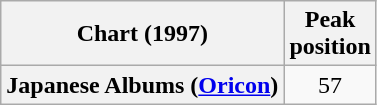<table class="wikitable plainrowheaders" style="text-align:center">
<tr>
<th scope="col">Chart (1997)</th>
<th scope="col">Peak<br> position</th>
</tr>
<tr>
<th scope="row">Japanese Albums (<a href='#'>Oricon</a>)</th>
<td>57</td>
</tr>
</table>
